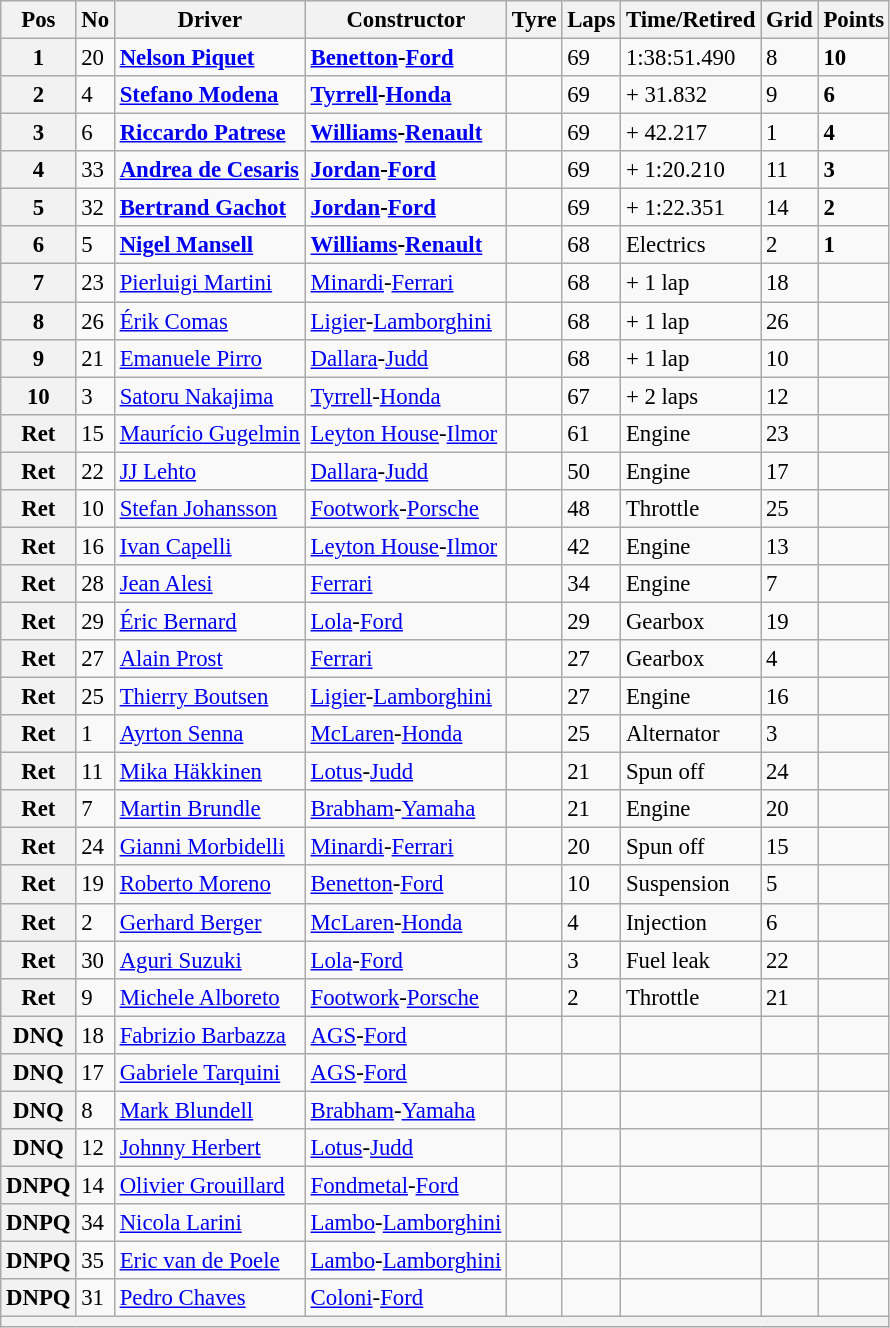<table class="wikitable" style="font-size: 95%;">
<tr>
<th>Pos</th>
<th>No</th>
<th>Driver</th>
<th>Constructor</th>
<th>Tyre</th>
<th>Laps</th>
<th>Time/Retired</th>
<th>Grid</th>
<th>Points</th>
</tr>
<tr>
<th>1</th>
<td>20</td>
<td> <strong><a href='#'>Nelson Piquet</a></strong></td>
<td><strong><a href='#'>Benetton</a>-<a href='#'>Ford</a></strong></td>
<td></td>
<td>69</td>
<td>1:38:51.490</td>
<td>8</td>
<td><strong>10</strong></td>
</tr>
<tr>
<th>2</th>
<td>4</td>
<td> <strong><a href='#'>Stefano Modena</a></strong></td>
<td><strong><a href='#'>Tyrrell</a>-<a href='#'>Honda</a></strong></td>
<td></td>
<td>69</td>
<td>+ 31.832</td>
<td>9</td>
<td><strong>6</strong></td>
</tr>
<tr>
<th>3</th>
<td>6</td>
<td> <strong><a href='#'>Riccardo Patrese</a></strong></td>
<td><strong><a href='#'>Williams</a>-<a href='#'>Renault</a></strong></td>
<td></td>
<td>69</td>
<td>+ 42.217</td>
<td>1</td>
<td><strong>4</strong></td>
</tr>
<tr>
<th>4</th>
<td>33</td>
<td> <strong><a href='#'>Andrea de Cesaris</a></strong></td>
<td><strong><a href='#'>Jordan</a>-<a href='#'>Ford</a></strong></td>
<td></td>
<td>69</td>
<td>+ 1:20.210</td>
<td>11</td>
<td><strong>3</strong></td>
</tr>
<tr>
<th>5</th>
<td>32</td>
<td> <strong><a href='#'>Bertrand Gachot</a></strong></td>
<td><strong><a href='#'>Jordan</a>-<a href='#'>Ford</a></strong></td>
<td></td>
<td>69</td>
<td>+ 1:22.351</td>
<td>14</td>
<td><strong>2</strong></td>
</tr>
<tr>
<th>6</th>
<td>5</td>
<td> <strong><a href='#'>Nigel Mansell</a></strong></td>
<td><strong><a href='#'>Williams</a>-<a href='#'>Renault</a></strong></td>
<td></td>
<td>68</td>
<td>Electrics</td>
<td>2</td>
<td><strong>1</strong></td>
</tr>
<tr>
<th>7</th>
<td>23</td>
<td> <a href='#'>Pierluigi Martini</a></td>
<td><a href='#'>Minardi</a>-<a href='#'>Ferrari</a></td>
<td></td>
<td>68</td>
<td>+ 1 lap</td>
<td>18</td>
<td></td>
</tr>
<tr>
<th>8</th>
<td>26</td>
<td> <a href='#'>Érik Comas</a></td>
<td><a href='#'>Ligier</a>-<a href='#'>Lamborghini</a></td>
<td></td>
<td>68</td>
<td>+ 1 lap</td>
<td>26</td>
<td></td>
</tr>
<tr>
<th>9</th>
<td>21</td>
<td> <a href='#'>Emanuele Pirro</a></td>
<td><a href='#'>Dallara</a>-<a href='#'>Judd</a></td>
<td></td>
<td>68</td>
<td>+ 1 lap</td>
<td>10</td>
<td></td>
</tr>
<tr>
<th>10</th>
<td>3</td>
<td> <a href='#'>Satoru Nakajima</a></td>
<td><a href='#'>Tyrrell</a>-<a href='#'>Honda</a></td>
<td></td>
<td>67</td>
<td>+ 2 laps</td>
<td>12</td>
<td></td>
</tr>
<tr>
<th>Ret</th>
<td>15</td>
<td> <a href='#'>Maurício Gugelmin</a></td>
<td><a href='#'>Leyton House</a>-<a href='#'>Ilmor</a></td>
<td></td>
<td>61</td>
<td>Engine</td>
<td>23</td>
<td></td>
</tr>
<tr>
<th>Ret</th>
<td>22</td>
<td> <a href='#'>JJ Lehto</a></td>
<td><a href='#'>Dallara</a>-<a href='#'>Judd</a></td>
<td></td>
<td>50</td>
<td>Engine</td>
<td>17</td>
<td></td>
</tr>
<tr>
<th>Ret</th>
<td>10</td>
<td> <a href='#'>Stefan Johansson</a></td>
<td><a href='#'>Footwork</a>-<a href='#'>Porsche</a></td>
<td></td>
<td>48</td>
<td>Throttle</td>
<td>25</td>
<td></td>
</tr>
<tr>
<th>Ret</th>
<td>16</td>
<td> <a href='#'>Ivan Capelli</a></td>
<td><a href='#'>Leyton House</a>-<a href='#'>Ilmor</a></td>
<td></td>
<td>42</td>
<td>Engine</td>
<td>13</td>
<td></td>
</tr>
<tr>
<th>Ret</th>
<td>28</td>
<td> <a href='#'>Jean Alesi</a></td>
<td><a href='#'>Ferrari</a></td>
<td></td>
<td>34</td>
<td>Engine</td>
<td>7</td>
<td></td>
</tr>
<tr>
<th>Ret</th>
<td>29</td>
<td> <a href='#'>Éric Bernard</a></td>
<td><a href='#'>Lola</a>-<a href='#'>Ford</a></td>
<td></td>
<td>29</td>
<td>Gearbox</td>
<td>19</td>
<td></td>
</tr>
<tr>
<th>Ret</th>
<td>27</td>
<td> <a href='#'>Alain Prost</a></td>
<td><a href='#'>Ferrari</a></td>
<td></td>
<td>27</td>
<td>Gearbox</td>
<td>4</td>
<td></td>
</tr>
<tr>
<th>Ret</th>
<td>25</td>
<td> <a href='#'>Thierry Boutsen</a></td>
<td><a href='#'>Ligier</a>-<a href='#'>Lamborghini</a></td>
<td></td>
<td>27</td>
<td>Engine</td>
<td>16</td>
<td></td>
</tr>
<tr>
<th>Ret</th>
<td>1</td>
<td> <a href='#'>Ayrton Senna</a></td>
<td><a href='#'>McLaren</a>-<a href='#'>Honda</a></td>
<td></td>
<td>25</td>
<td>Alternator</td>
<td>3</td>
<td></td>
</tr>
<tr>
<th>Ret</th>
<td>11</td>
<td> <a href='#'>Mika Häkkinen</a></td>
<td><a href='#'>Lotus</a>-<a href='#'>Judd</a></td>
<td></td>
<td>21</td>
<td>Spun off</td>
<td>24</td>
<td></td>
</tr>
<tr>
<th>Ret</th>
<td>7</td>
<td> <a href='#'>Martin Brundle</a></td>
<td><a href='#'>Brabham</a>-<a href='#'>Yamaha</a></td>
<td></td>
<td>21</td>
<td>Engine</td>
<td>20</td>
<td></td>
</tr>
<tr>
<th>Ret</th>
<td>24</td>
<td> <a href='#'>Gianni Morbidelli</a></td>
<td><a href='#'>Minardi</a>-<a href='#'>Ferrari</a></td>
<td></td>
<td>20</td>
<td>Spun off</td>
<td>15</td>
<td></td>
</tr>
<tr>
<th>Ret</th>
<td>19</td>
<td> <a href='#'>Roberto Moreno</a></td>
<td><a href='#'>Benetton</a>-<a href='#'>Ford</a></td>
<td></td>
<td>10</td>
<td>Suspension</td>
<td>5</td>
<td></td>
</tr>
<tr>
<th>Ret</th>
<td>2</td>
<td> <a href='#'>Gerhard Berger</a></td>
<td><a href='#'>McLaren</a>-<a href='#'>Honda</a></td>
<td></td>
<td>4</td>
<td>Injection</td>
<td>6</td>
<td></td>
</tr>
<tr>
<th>Ret</th>
<td>30</td>
<td> <a href='#'>Aguri Suzuki</a></td>
<td><a href='#'>Lola</a>-<a href='#'>Ford</a></td>
<td></td>
<td>3</td>
<td>Fuel leak</td>
<td>22</td>
<td></td>
</tr>
<tr>
<th>Ret</th>
<td>9</td>
<td> <a href='#'>Michele Alboreto</a></td>
<td><a href='#'>Footwork</a>-<a href='#'>Porsche</a></td>
<td></td>
<td>2</td>
<td>Throttle</td>
<td>21</td>
<td></td>
</tr>
<tr>
<th>DNQ</th>
<td>18</td>
<td> <a href='#'>Fabrizio Barbazza</a></td>
<td><a href='#'>AGS</a>-<a href='#'>Ford</a></td>
<td></td>
<td></td>
<td></td>
<td></td>
<td></td>
</tr>
<tr>
<th>DNQ</th>
<td>17</td>
<td> <a href='#'>Gabriele Tarquini</a></td>
<td><a href='#'>AGS</a>-<a href='#'>Ford</a></td>
<td></td>
<td></td>
<td></td>
<td></td>
<td></td>
</tr>
<tr>
<th>DNQ</th>
<td>8</td>
<td> <a href='#'>Mark Blundell</a></td>
<td><a href='#'>Brabham</a>-<a href='#'>Yamaha</a></td>
<td></td>
<td></td>
<td></td>
<td></td>
<td></td>
</tr>
<tr>
<th>DNQ</th>
<td>12</td>
<td> <a href='#'>Johnny Herbert</a></td>
<td><a href='#'>Lotus</a>-<a href='#'>Judd</a></td>
<td></td>
<td></td>
<td></td>
<td></td>
<td></td>
</tr>
<tr>
<th>DNPQ</th>
<td>14</td>
<td> <a href='#'>Olivier Grouillard</a></td>
<td><a href='#'>Fondmetal</a>-<a href='#'>Ford</a></td>
<td></td>
<td></td>
<td></td>
<td></td>
<td></td>
</tr>
<tr>
<th>DNPQ</th>
<td>34</td>
<td> <a href='#'>Nicola Larini</a></td>
<td><a href='#'>Lambo</a>-<a href='#'>Lamborghini</a></td>
<td></td>
<td></td>
<td></td>
<td></td>
<td></td>
</tr>
<tr>
<th>DNPQ</th>
<td>35</td>
<td> <a href='#'>Eric van de Poele</a></td>
<td><a href='#'>Lambo</a>-<a href='#'>Lamborghini</a></td>
<td></td>
<td></td>
<td></td>
<td></td>
<td></td>
</tr>
<tr>
<th>DNPQ</th>
<td>31</td>
<td> <a href='#'>Pedro Chaves</a></td>
<td><a href='#'>Coloni</a>-<a href='#'>Ford</a></td>
<td></td>
<td></td>
<td></td>
<td></td>
<td></td>
</tr>
<tr>
<th colspan="9"></th>
</tr>
</table>
